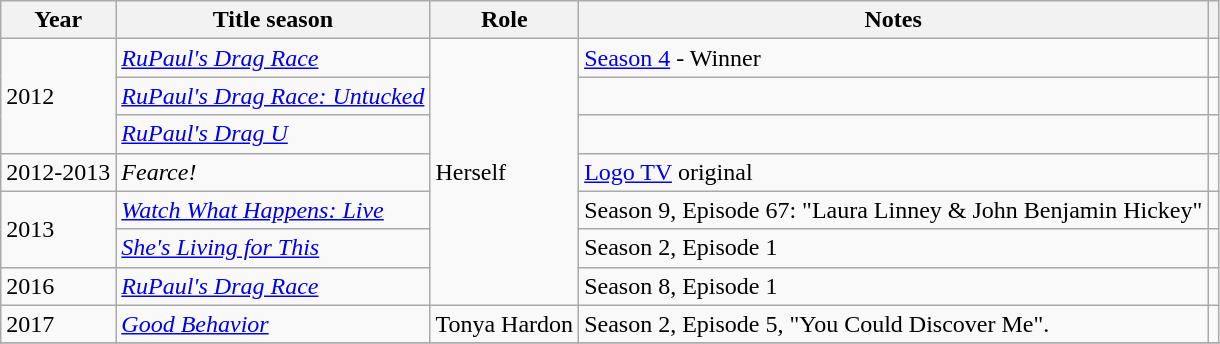<table class="wikitable unsortable">
<tr>
<th>Year</th>
<th>Title season</th>
<th>Role</th>
<th>Notes</th>
<th></th>
</tr>
<tr>
<td rowspan="3">2012</td>
<td><em><a href='#'>RuPaul's Drag Race</a></em></td>
<td rowspan="7">Herself</td>
<td><a href='#'>Season 4</a> - Winner</td>
<td></td>
</tr>
<tr>
<td><em><a href='#'>RuPaul's Drag Race: Untucked</a></em></td>
<td></td>
<td></td>
</tr>
<tr>
<td><em><a href='#'>RuPaul's Drag U</a></em></td>
<td></td>
<td></td>
</tr>
<tr>
<td>2012-2013</td>
<td><em>Fearce!</em></td>
<td><a href='#'>Logo TV</a> original</td>
<td></td>
</tr>
<tr>
<td rowspan="2">2013</td>
<td><em><a href='#'>Watch What Happens: Live</a></em></td>
<td>Season 9, Episode 67: "Laura Linney & John Benjamin Hickey"</td>
<td></td>
</tr>
<tr>
<td><em><a href='#'>She's Living for This</a></em></td>
<td>Season 2, Episode 1</td>
<td></td>
</tr>
<tr>
<td>2016</td>
<td><em><a href='#'>RuPaul's Drag Race</a></em></td>
<td>Season 8, Episode 1</td>
<td></td>
</tr>
<tr>
<td>2017</td>
<td><em><a href='#'>Good Behavior</a></em></td>
<td>Tonya Hardon</td>
<td>Season 2, Episode 5, "You Could Discover Me".</td>
<td></td>
</tr>
<tr>
</tr>
</table>
